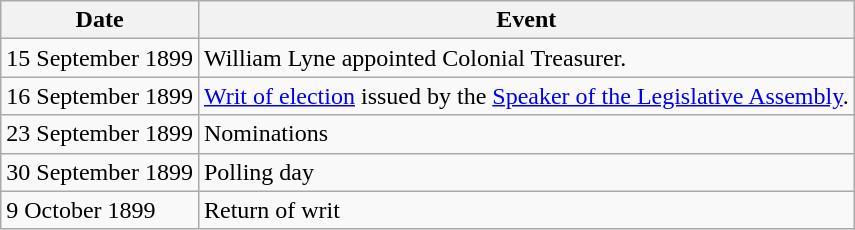<table class="wikitable">
<tr>
<th>Date</th>
<th>Event</th>
</tr>
<tr>
<td>15 September 1899</td>
<td>William Lyne appointed Colonial Treasurer.</td>
</tr>
<tr>
<td>16 September 1899</td>
<td><a href='#'>Writ of election</a> issued by the <a href='#'>Speaker of the Legislative Assembly</a>.</td>
</tr>
<tr>
<td>23 September 1899</td>
<td>Nominations</td>
</tr>
<tr>
<td>30 September 1899</td>
<td>Polling day</td>
</tr>
<tr>
<td>9 October 1899</td>
<td>Return of writ</td>
</tr>
</table>
